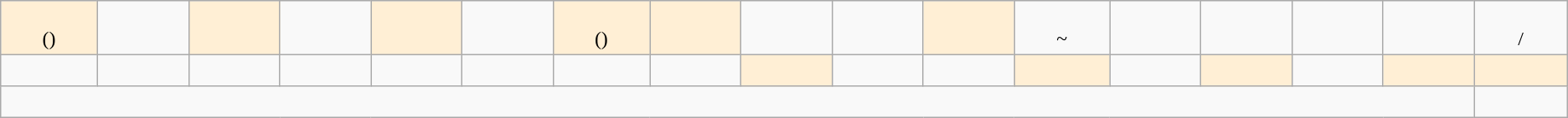<table class="wikitable Unicode" dir="rtl">
<tr>
<td style="width:7em; text-align:center; padding: 3px;"><span></span><br>/</td>
<td style="width:7em; text-align:center; padding: 3px;"><span></span><br></td>
<td style="width:7em; text-align:center; padding: 3px;"><span></span><br></td>
<td style="width:7em; text-align:center; padding: 3px;"><span></span><br></td>
<td style="width:7em; text-align:center; padding: 3px;"><span></span><br></td>
<td style="width:7em; text-align:center; padding: 3px;"><span></span><br>~</td>
<td style="width:7em; text-align:center; padding: 3px;" bgcolor="#FFEFD5"><span></span><br></td>
<td style="width:7em; text-align:center; padding: 3px;"><span></span><br></td>
<td style="width:7em; text-align:center; padding: 3px;"><span></span><br></td>
<td style="width:7em; text-align:center; padding: 3px;" bgcolor="#FFEFD5"><span></span><br></td>
<td style="width:7em; text-align:center; padding: 3px;" bgcolor="#FFEFD5"><span></span><br> ()</td>
<td style="width:7em; text-align:center; padding: 3px;"><span></span><br></td>
<td style="width:7em; text-align:center; padding: 3px;" bgcolor="#FFEFD5"><span></span><br></td>
<td style="width:7em; text-align:center; padding: 3px;"><span></span><br></td>
<td style="width:7em; text-align:center; padding: 3px;" bgcolor="#FFEFD5"><span></span><br></td>
<td style="width:7em; text-align:center; padding: 3px;"><span></span><br></td>
<td style="width:7em; text-align:center; padding: 3px;" bgcolor="#FFEFD5"><span></span><br> ()</td>
</tr>
<tr>
<td style="width:7em; text-align:center; padding: 3px;" bgcolor="#FFEFD5"><span></span><br></td>
<td style="width:7em; text-align:center; padding: 3px;" bgcolor="#FFEFD5"><span></span><br></td>
<td style="width:7em; text-align:center; padding: 3px;"><span></span><br></td>
<td style="width:7em; text-align:center; padding: 3px;" bgcolor="#FFEFD5"><span></span><br></td>
<td style="width:7em; text-align:center; padding: 3px;"><span></span><br></td>
<td style="width:7em; text-align:center; padding: 3px;" bgcolor="#FFEFD5"><span></span><br></td>
<td style="width:7em; text-align:center; padding: 3px;"><span></span><br></td>
<td style="width:7em; text-align:center; padding: 3px;"><span></span><br></td>
<td style="width:7em; text-align:center; padding: 3px;" bgcolor="#FFEFD5"><span></span><br></td>
<td style="width:7em; text-align:center; padding: 3px;"><span></span><br></td>
<td style="width:7em; text-align:center; padding: 3px;"><span></span><br></td>
<td style="width:7em; text-align:center; padding: 3px;"><span></span><br></td>
<td style="width:7em; text-align:center; padding: 3px;"><span></span><br></td>
<td style="width:7em; text-align:center; padding: 3px;"><span></span><br></td>
<td style="width:7em; text-align:center; padding: 3px;"><span></span><br></td>
<td style="width:7em; text-align:center; padding: 3px;"><span></span><br></td>
<td style="width:7em; text-align:center; padding: 3px;"><span></span><br></td>
</tr>
<tr>
<td style="width:7em; text-align:center; padding: 3px;"><span></span><br></td>
</tr>
</table>
